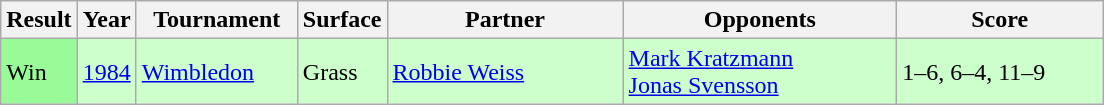<table class="sortable wikitable">
<tr>
<th style="width:40px;">Result</th>
<th style="width:30px;">Year</th>
<th style="width:100px;">Tournament</th>
<th style="width:50px;">Surface</th>
<th style="width:150px;">Partner</th>
<th style="width:175px;">Opponents</th>
<th style="width:130px;" class="unsortable">Score</th>
</tr>
<tr style="background:#ccffcc;">
<td style="background:#98fb98;">Win</td>
<td><a href='#'>1984</a></td>
<td><a href='#'>Wimbledon</a></td>
<td>Grass</td>
<td> <a href='#'>Robbie Weiss</a></td>
<td> <a href='#'>Mark Kratzmann</a> <br>  <a href='#'>Jonas Svensson</a></td>
<td>1–6, 6–4, 11–9</td>
</tr>
</table>
